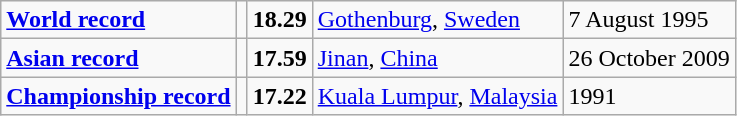<table class="wikitable">
<tr>
<td><strong><a href='#'>World record</a></strong></td>
<td></td>
<td><strong>18.29</strong></td>
<td><a href='#'>Gothenburg</a>, <a href='#'>Sweden</a></td>
<td>7 August 1995</td>
</tr>
<tr>
<td><strong><a href='#'>Asian record</a></strong></td>
<td></td>
<td><strong>17.59</strong></td>
<td><a href='#'>Jinan</a>, <a href='#'>China</a></td>
<td>26 October 2009</td>
</tr>
<tr>
<td><strong><a href='#'>Championship record</a></strong></td>
<td></td>
<td><strong>17.22</strong></td>
<td><a href='#'>Kuala Lumpur</a>, <a href='#'>Malaysia</a></td>
<td>1991</td>
</tr>
</table>
